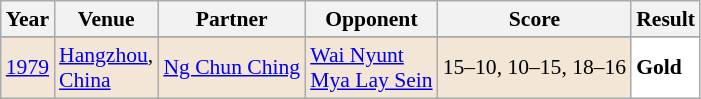<table class="sortable wikitable" style="font-size: 90%;">
<tr>
<th>Year</th>
<th>Venue</th>
<th>Partner</th>
<th>Opponent</th>
<th>Score</th>
<th>Result</th>
</tr>
<tr>
</tr>
<tr style="background:#F3E6D7">
<td align="center"><a href='#'>1979</a></td>
<td align="left"><a href='#'>Hangzhou</a>, <br><a href='#'>China</a></td>
<td align="left"> <a href='#'>Ng Chun Ching</a></td>
<td align="left"> <a href='#'>Wai Nyunt</a><br>  <a href='#'>Mya Lay Sein</a></td>
<td align="left">15–10, 10–15, 18–16</td>
<td style="text-align:left; background:white"> <strong>Gold</strong></td>
</tr>
</table>
